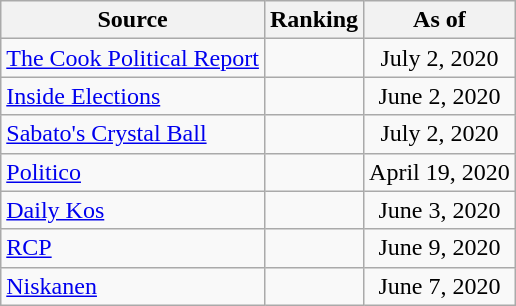<table class="wikitable" style="text-align:center">
<tr>
<th>Source</th>
<th>Ranking</th>
<th>As of</th>
</tr>
<tr>
<td align=left><a href='#'>The Cook Political Report</a></td>
<td></td>
<td>July 2, 2020</td>
</tr>
<tr>
<td align=left><a href='#'>Inside Elections</a></td>
<td></td>
<td>June 2, 2020</td>
</tr>
<tr>
<td align=left><a href='#'>Sabato's Crystal Ball</a></td>
<td></td>
<td>July 2, 2020</td>
</tr>
<tr>
<td align="left"><a href='#'>Politico</a></td>
<td></td>
<td>April 19, 2020</td>
</tr>
<tr>
<td align="left"><a href='#'>Daily Kos</a></td>
<td></td>
<td>June 3, 2020</td>
</tr>
<tr>
<td align="left"><a href='#'>RCP</a></td>
<td></td>
<td>June 9, 2020</td>
</tr>
<tr>
<td align="left"><a href='#'>Niskanen</a></td>
<td></td>
<td>June 7, 2020</td>
</tr>
</table>
